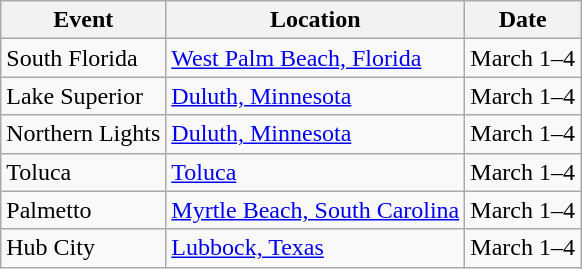<table class="wikitable">
<tr>
<th>Event</th>
<th>Location</th>
<th>Date</th>
</tr>
<tr>
<td>South Florida</td>
<td><a href='#'>West Palm Beach, Florida</a></td>
<td>March 1–4</td>
</tr>
<tr>
<td>Lake Superior</td>
<td><a href='#'>Duluth, Minnesota</a></td>
<td>March 1–4</td>
</tr>
<tr>
<td>Northern Lights</td>
<td><a href='#'>Duluth, Minnesota</a></td>
<td>March 1–4</td>
</tr>
<tr>
<td>Toluca</td>
<td><a href='#'>Toluca</a></td>
<td>March 1–4</td>
</tr>
<tr>
<td>Palmetto</td>
<td><a href='#'>Myrtle Beach, South Carolina</a></td>
<td>March 1–4</td>
</tr>
<tr>
<td>Hub City</td>
<td><a href='#'>Lubbock, Texas</a></td>
<td>March 1–4</td>
</tr>
</table>
